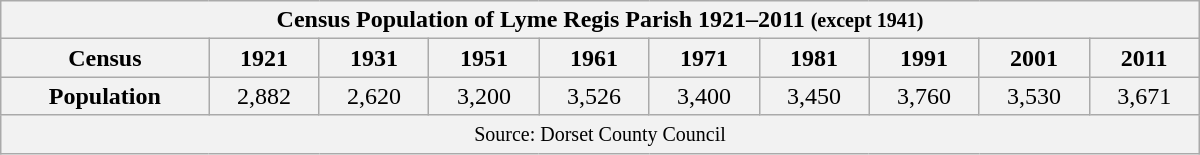<table class="wikitable" style="width:800px;">
<tr>
<th colspan= "15" style="background:; color:"><span>Census Population of Lyme Regis Parish 1921–2011 <small>(except 1941)</small></span></th>
</tr>
<tr style="text-align:center;">
<th style="background:; color: height:15px;">Census</th>
<th style="background:;">1921</th>
<th style="background:;">1931</th>
<th style="background:;">1951</th>
<th style="background:;">1961</th>
<th style="background:;">1971</th>
<th style="background:;">1981</th>
<th style="background:;">1991</th>
<th style="background:;">2001</th>
<th style="background:;">2011</th>
</tr>
<tr style="text-align:center;">
<th style="background:; color: height:15px;">Population</th>
<td style="background:#F2F2F2;">2,882</td>
<td style="background:#F2F2F2;">2,620</td>
<td style="background:#F2F2F2;">3,200</td>
<td style="background:#F2F2F2;">3,526</td>
<td style="background:#F2F2F2;">3,400</td>
<td style="background:#F2F2F2;">3,450</td>
<td style="background:#F2F2F2;">3,760</td>
<td style="background:#F2F2F2;">3,530</td>
<td style="background:#F2F2F2;">3,671</td>
</tr>
<tr style="text-align:center;">
<td colspan="15" style="background:#F2F2F2; color: text-align:center;"><small>Source: Dorset County Council</small></td>
</tr>
</table>
